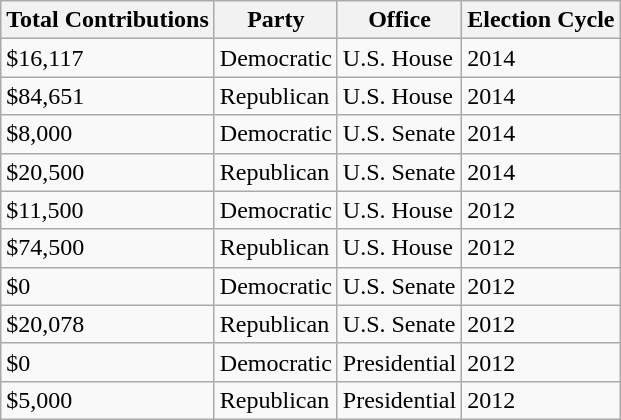<table class="wikitable">
<tr>
<th>Total Contributions</th>
<th>Party</th>
<th>Office</th>
<th>Election Cycle</th>
</tr>
<tr>
<td>$16,117</td>
<td>Democratic</td>
<td>U.S. House</td>
<td>2014</td>
</tr>
<tr>
<td>$84,651</td>
<td>Republican</td>
<td>U.S. House</td>
<td>2014</td>
</tr>
<tr>
<td>$8,000</td>
<td>Democratic</td>
<td>U.S. Senate</td>
<td>2014</td>
</tr>
<tr>
<td>$20,500</td>
<td>Republican</td>
<td>U.S. Senate</td>
<td>2014</td>
</tr>
<tr>
<td>$11,500</td>
<td>Democratic</td>
<td>U.S. House</td>
<td>2012</td>
</tr>
<tr>
<td>$74,500</td>
<td>Republican</td>
<td>U.S. House</td>
<td>2012</td>
</tr>
<tr>
<td>$0</td>
<td>Democratic</td>
<td>U.S. Senate</td>
<td>2012</td>
</tr>
<tr>
<td>$20,078</td>
<td>Republican</td>
<td>U.S. Senate</td>
<td>2012</td>
</tr>
<tr>
<td>$0</td>
<td>Democratic</td>
<td>Presidential</td>
<td>2012</td>
</tr>
<tr>
<td>$5,000</td>
<td>Republican</td>
<td>Presidential</td>
<td>2012</td>
</tr>
</table>
